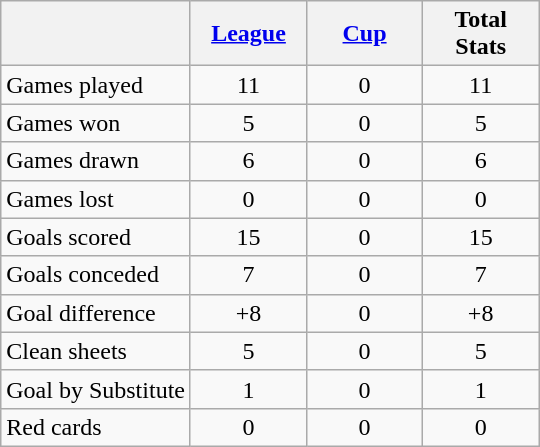<table class="wikitable" style="text-align: center;">
<tr>
<th></th>
<th style="width:70px;"><a href='#'>League</a></th>
<th style="width:70px;"><a href='#'>Cup</a></th>
<th style="width:70px;">Total Stats</th>
</tr>
<tr>
<td align=left>Games played</td>
<td>11</td>
<td>0</td>
<td>11</td>
</tr>
<tr>
<td align=left>Games won</td>
<td>5</td>
<td>0</td>
<td>5</td>
</tr>
<tr>
<td align=left>Games drawn</td>
<td>6</td>
<td>0</td>
<td>6</td>
</tr>
<tr>
<td align=left>Games lost</td>
<td>0</td>
<td>0</td>
<td>0</td>
</tr>
<tr>
<td align=left>Goals scored</td>
<td>15</td>
<td>0</td>
<td>15</td>
</tr>
<tr>
<td align=left>Goals conceded</td>
<td>7</td>
<td>0</td>
<td>7</td>
</tr>
<tr>
<td align=left>Goal difference</td>
<td>+8</td>
<td>0</td>
<td>+8</td>
</tr>
<tr>
<td align=left>Clean sheets</td>
<td>5</td>
<td>0</td>
<td>5</td>
</tr>
<tr>
<td align=left>Goal by Substitute</td>
<td>1</td>
<td>0</td>
<td>1</td>
</tr>
<tr>
<td align=left>Red cards</td>
<td>0</td>
<td>0</td>
<td>0</td>
</tr>
</table>
